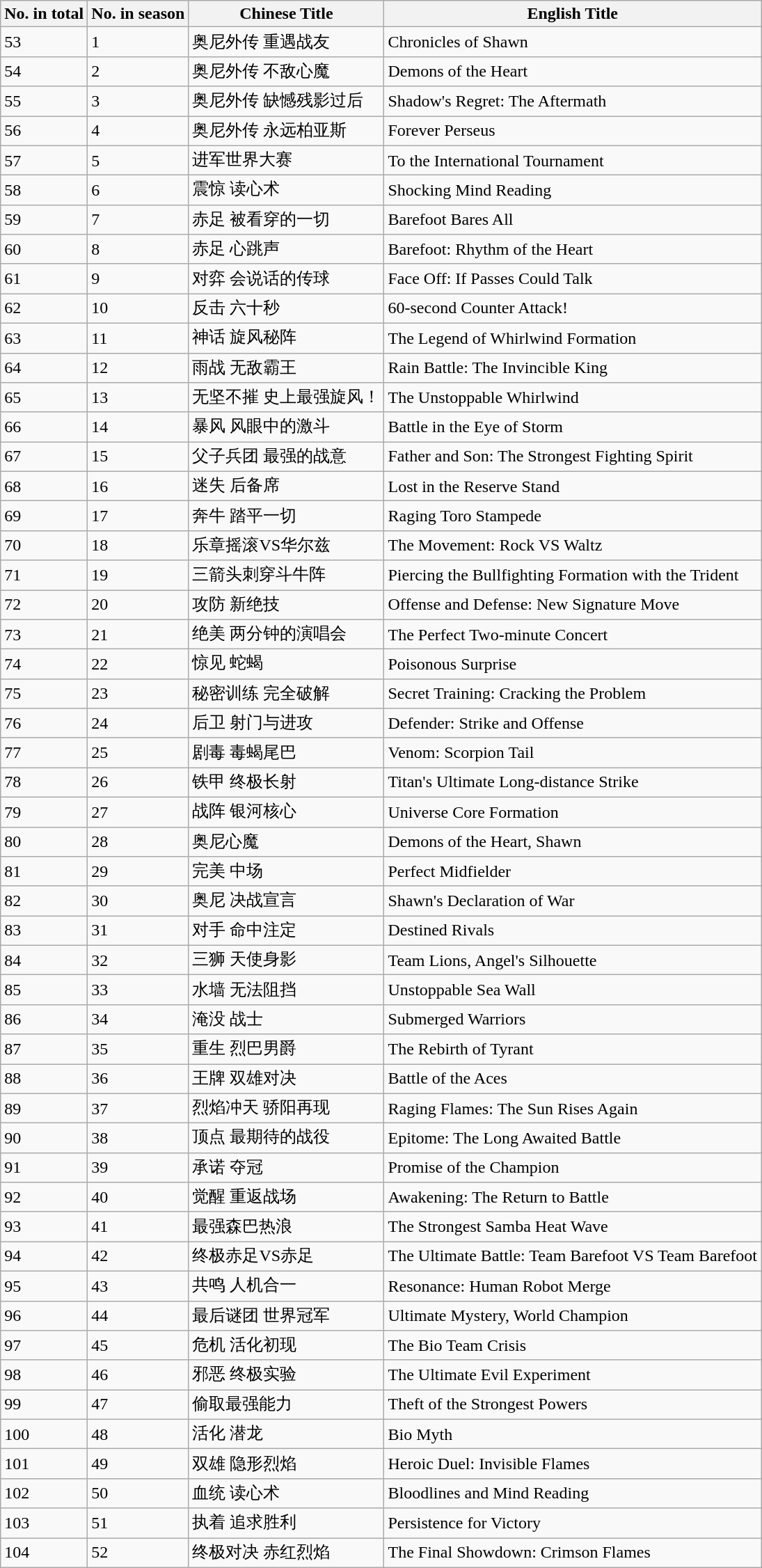<table class="wikitable">
<tr>
<th>No. in total</th>
<th>No. in season</th>
<th>Chinese Title</th>
<th>English Title</th>
</tr>
<tr>
<td>53</td>
<td>1</td>
<td>奥尼外传 重遇战友</td>
<td>Chronicles of Shawn</td>
</tr>
<tr>
<td>54</td>
<td>2</td>
<td>奥尼外传 不敌心魔</td>
<td>Demons of the Heart</td>
</tr>
<tr>
<td>55</td>
<td>3</td>
<td>奥尼外传 缺憾残影过后</td>
<td>Shadow's Regret: The Aftermath</td>
</tr>
<tr>
<td>56</td>
<td>4</td>
<td>奥尼外传 永远柏亚斯</td>
<td>Forever Perseus</td>
</tr>
<tr>
<td>57</td>
<td>5</td>
<td>进军世界大赛</td>
<td>To the International Tournament</td>
</tr>
<tr>
<td>58</td>
<td>6</td>
<td>震惊 读心术</td>
<td>Shocking Mind Reading</td>
</tr>
<tr>
<td>59</td>
<td>7</td>
<td>赤足 被看穿的一切</td>
<td>Barefoot Bares All</td>
</tr>
<tr>
<td>60</td>
<td>8</td>
<td>赤足 心跳声</td>
<td>Barefoot: Rhythm of the Heart</td>
</tr>
<tr>
<td>61</td>
<td>9</td>
<td>对弈 会说话的传球</td>
<td>Face Off: If Passes Could Talk</td>
</tr>
<tr>
<td>62</td>
<td>10</td>
<td>反击 六十秒</td>
<td>60-second Counter Attack!</td>
</tr>
<tr>
<td>63</td>
<td>11</td>
<td>神话 旋风秘阵</td>
<td>The Legend of Whirlwind Formation</td>
</tr>
<tr>
<td>64</td>
<td>12</td>
<td>雨战 无敌霸王</td>
<td>Rain Battle: The Invincible King</td>
</tr>
<tr>
<td>65</td>
<td>13</td>
<td>无坚不摧 史上最强旋风！</td>
<td>The Unstoppable Whirlwind</td>
</tr>
<tr>
<td>66</td>
<td>14</td>
<td>暴风 风眼中的激斗</td>
<td>Battle in the Eye of Storm</td>
</tr>
<tr>
<td>67</td>
<td>15</td>
<td>父子兵团 最强的战意</td>
<td>Father and Son: The Strongest Fighting Spirit</td>
</tr>
<tr>
<td>68</td>
<td>16</td>
<td>迷失 后备席</td>
<td>Lost in the Reserve Stand</td>
</tr>
<tr>
<td>69</td>
<td>17</td>
<td>奔牛 踏平一切</td>
<td>Raging Toro Stampede</td>
</tr>
<tr>
<td>70</td>
<td>18</td>
<td>乐章摇滚VS华尔兹</td>
<td>The Movement: Rock VS Waltz</td>
</tr>
<tr>
<td>71</td>
<td>19</td>
<td>三箭头刺穿斗牛阵</td>
<td>Piercing the Bullfighting Formation with the Trident</td>
</tr>
<tr>
<td>72</td>
<td>20</td>
<td>攻防 新绝技</td>
<td>Offense and Defense: New Signature Move</td>
</tr>
<tr>
<td>73</td>
<td>21</td>
<td>绝美 两分钟的演唱会</td>
<td>The Perfect Two-minute Concert</td>
</tr>
<tr>
<td>74</td>
<td>22</td>
<td>惊见 蛇蝎</td>
<td>Poisonous Surprise</td>
</tr>
<tr>
<td>75</td>
<td>23</td>
<td>秘密训练 完全破解</td>
<td>Secret Training: Cracking the Problem</td>
</tr>
<tr>
<td>76</td>
<td>24</td>
<td>后卫 射门与进攻</td>
<td>Defender: Strike and Offense</td>
</tr>
<tr>
<td>77</td>
<td>25</td>
<td>剧毒 毒蝎尾巴</td>
<td>Venom: Scorpion Tail</td>
</tr>
<tr>
<td>78</td>
<td>26</td>
<td>铁甲 终极长射</td>
<td>Titan's Ultimate Long-distance Strike</td>
</tr>
<tr>
<td>79</td>
<td>27</td>
<td>战阵 银河核心</td>
<td>Universe Core Formation</td>
</tr>
<tr>
<td>80</td>
<td>28</td>
<td>奥尼心魔</td>
<td>Demons of the Heart, Shawn</td>
</tr>
<tr>
<td>81</td>
<td>29</td>
<td>完美 中场</td>
<td>Perfect Midfielder</td>
</tr>
<tr>
<td>82</td>
<td>30</td>
<td>奥尼 决战宣言</td>
<td>Shawn's Declaration of War</td>
</tr>
<tr>
<td>83</td>
<td>31</td>
<td>对手 命中注定</td>
<td>Destined Rivals</td>
</tr>
<tr>
<td>84</td>
<td>32</td>
<td>三狮 天使身影</td>
<td>Team Lions, Angel's Silhouette</td>
</tr>
<tr>
<td>85</td>
<td>33</td>
<td>水墙 无法阻挡</td>
<td>Unstoppable Sea Wall</td>
</tr>
<tr>
<td>86</td>
<td>34</td>
<td>淹没 战士</td>
<td>Submerged Warriors</td>
</tr>
<tr>
<td>87</td>
<td>35</td>
<td>重生 烈巴男爵</td>
<td>The Rebirth of Tyrant</td>
</tr>
<tr>
<td>88</td>
<td>36</td>
<td>王牌 双雄对决</td>
<td>Battle of the Aces</td>
</tr>
<tr>
<td>89</td>
<td>37</td>
<td>烈焰冲天 骄阳再现</td>
<td>Raging Flames: The Sun Rises Again</td>
</tr>
<tr>
<td>90</td>
<td>38</td>
<td>顶点 最期待的战役</td>
<td>Epitome: The Long Awaited Battle</td>
</tr>
<tr>
<td>91</td>
<td>39</td>
<td>承诺 夺冠</td>
<td>Promise of the Champion</td>
</tr>
<tr>
<td>92</td>
<td>40</td>
<td>觉醒 重返战场</td>
<td>Awakening: The Return to Battle</td>
</tr>
<tr>
<td>93</td>
<td>41</td>
<td>最强森巴热浪</td>
<td>The Strongest Samba Heat Wave</td>
</tr>
<tr>
<td>94</td>
<td>42</td>
<td>终极赤足VS赤足</td>
<td>The Ultimate Battle: Team Barefoot VS Team Barefoot</td>
</tr>
<tr>
<td>95</td>
<td>43</td>
<td>共鸣 人机合一</td>
<td>Resonance: Human Robot Merge</td>
</tr>
<tr>
<td>96</td>
<td>44</td>
<td>最后谜团 世界冠军</td>
<td>Ultimate Mystery, World Champion</td>
</tr>
<tr>
<td>97</td>
<td>45</td>
<td>危机 活化初现</td>
<td>The Bio Team Crisis</td>
</tr>
<tr>
<td>98</td>
<td>46</td>
<td>邪恶 终极实验</td>
<td>The Ultimate Evil Experiment</td>
</tr>
<tr>
<td>99</td>
<td>47</td>
<td>偷取最强能力</td>
<td>Theft of the Strongest Powers</td>
</tr>
<tr>
<td>100</td>
<td>48</td>
<td>活化 潜龙</td>
<td>Bio Myth</td>
</tr>
<tr>
<td>101</td>
<td>49</td>
<td>双雄 隐形烈焰</td>
<td>Heroic Duel: Invisible Flames</td>
</tr>
<tr>
<td>102</td>
<td>50</td>
<td>血统 读心术</td>
<td>Bloodlines and Mind Reading</td>
</tr>
<tr>
<td>103</td>
<td>51</td>
<td>执着 追求胜利</td>
<td>Persistence for Victory</td>
</tr>
<tr>
<td>104</td>
<td>52</td>
<td>终极对决 赤红烈焰</td>
<td>The Final Showdown: Crimson Flames</td>
</tr>
</table>
